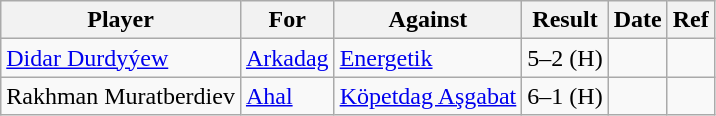<table class="wikitable sortable">
<tr>
<th>Player</th>
<th>For</th>
<th>Against</th>
<th style="text-align:center">Result</th>
<th>Date</th>
<th>Ref</th>
</tr>
<tr>
<td> <a href='#'>Didar Durdyýew</a></td>
<td><a href='#'>Arkadag</a></td>
<td><a href='#'>Energetik</a></td>
<td style="text-align:center;">5–2 (H)</td>
<td></td>
<td></td>
</tr>
<tr>
<td> Rakhman Muratberdiev</td>
<td><a href='#'>Ahal</a></td>
<td><a href='#'>Köpetdag Aşgabat</a></td>
<td style="text-align:center;">6–1 (H)</td>
<td></td>
<td></td>
</tr>
</table>
